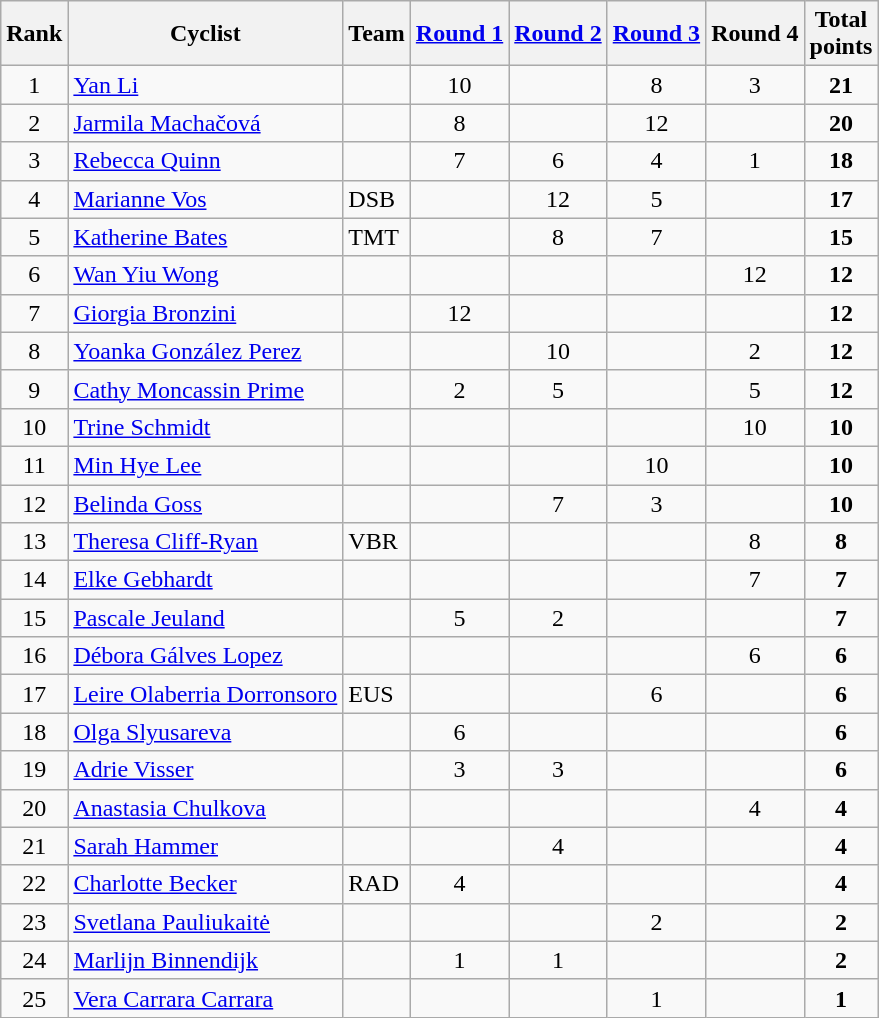<table class=wikitable sortable style=text-align:center;>
<tr>
<th>Rank</th>
<th class=unsortable>Cyclist</th>
<th>Team</th>
<th><a href='#'>Round 1</a></th>
<th><a href='#'>Round 2</a></th>
<th><a href='#'>Round 3</a></th>
<th>Round 4</th>
<th>Total<br>points</th>
</tr>
<tr>
<td align=center>1</td>
<td align=left><a href='#'>Yan Li</a></td>
<td align=left></td>
<td>10</td>
<td></td>
<td>8</td>
<td>3</td>
<td><strong>21</strong></td>
</tr>
<tr>
<td align=center>2</td>
<td align=left><a href='#'>Jarmila Machačová</a></td>
<td align=left></td>
<td>8</td>
<td></td>
<td>12</td>
<td></td>
<td><strong>20</strong></td>
</tr>
<tr>
<td align=center>3</td>
<td align=left><a href='#'>Rebecca Quinn</a></td>
<td align=left></td>
<td>7</td>
<td>6</td>
<td>4</td>
<td>1</td>
<td><strong>18</strong></td>
</tr>
<tr>
<td align=center>4</td>
<td align=left><a href='#'>Marianne Vos</a></td>
<td align=left>DSB</td>
<td></td>
<td>12</td>
<td>5</td>
<td></td>
<td><strong>17</strong></td>
</tr>
<tr>
<td align=center>5</td>
<td align=left><a href='#'>Katherine Bates</a></td>
<td align=left>TMT</td>
<td></td>
<td>8</td>
<td>7</td>
<td></td>
<td><strong>15</strong></td>
</tr>
<tr>
<td align=center>6</td>
<td align=left><a href='#'>Wan Yiu Wong</a></td>
<td align=left></td>
<td></td>
<td></td>
<td></td>
<td>12</td>
<td><strong>12</strong></td>
</tr>
<tr>
<td align=center>7</td>
<td align=left><a href='#'>Giorgia Bronzini</a></td>
<td align=left></td>
<td>12</td>
<td></td>
<td></td>
<td></td>
<td><strong>12</strong></td>
</tr>
<tr>
<td align=center>8</td>
<td align=left><a href='#'>Yoanka González Perez</a></td>
<td align=left></td>
<td></td>
<td>10</td>
<td></td>
<td>2</td>
<td><strong>12</strong></td>
</tr>
<tr>
<td align=center>9</td>
<td align=left><a href='#'>Cathy Moncassin Prime</a></td>
<td align=left></td>
<td>2</td>
<td>5</td>
<td></td>
<td>5</td>
<td><strong>12</strong></td>
</tr>
<tr>
<td align=center>10</td>
<td align=left><a href='#'>Trine Schmidt</a></td>
<td align=left></td>
<td></td>
<td></td>
<td></td>
<td>10</td>
<td><strong>10</strong></td>
</tr>
<tr>
<td align=center>11</td>
<td align=left><a href='#'>Min Hye Lee</a></td>
<td align=left></td>
<td></td>
<td></td>
<td>10</td>
<td></td>
<td><strong>10</strong></td>
</tr>
<tr>
<td align=center>12</td>
<td align=left><a href='#'>Belinda Goss</a></td>
<td align=left></td>
<td></td>
<td>7</td>
<td>3</td>
<td></td>
<td><strong>10</strong></td>
</tr>
<tr>
<td align=center>13</td>
<td align=left><a href='#'>Theresa Cliff-Ryan</a></td>
<td align=left>VBR</td>
<td></td>
<td></td>
<td></td>
<td>8</td>
<td><strong>8</strong></td>
</tr>
<tr>
<td align=center>14</td>
<td align=left><a href='#'>Elke Gebhardt</a></td>
<td align=left></td>
<td></td>
<td></td>
<td></td>
<td>7</td>
<td><strong>7</strong></td>
</tr>
<tr>
<td align=center>15</td>
<td align=left><a href='#'>Pascale Jeuland</a></td>
<td align=left></td>
<td>5</td>
<td>2</td>
<td></td>
<td></td>
<td><strong>7</strong></td>
</tr>
<tr>
<td align=center>16</td>
<td align=left><a href='#'>Débora Gálves Lopez</a></td>
<td align=left></td>
<td></td>
<td></td>
<td></td>
<td>6</td>
<td><strong>6</strong></td>
</tr>
<tr>
<td align=center>17</td>
<td align=left><a href='#'>Leire Olaberria Dorronsoro</a></td>
<td align=left>EUS</td>
<td></td>
<td></td>
<td>6</td>
<td></td>
<td><strong>6</strong></td>
</tr>
<tr>
<td align=center>18</td>
<td align=left><a href='#'>Olga Slyusareva</a></td>
<td align=left></td>
<td>6</td>
<td></td>
<td></td>
<td></td>
<td><strong>6</strong></td>
</tr>
<tr>
<td align=center>19</td>
<td align=left><a href='#'>Adrie Visser</a></td>
<td align=left></td>
<td>3</td>
<td>3</td>
<td></td>
<td></td>
<td><strong>6</strong></td>
</tr>
<tr>
<td align=center>20</td>
<td align=left><a href='#'>Anastasia Chulkova</a></td>
<td align=left></td>
<td></td>
<td></td>
<td></td>
<td>4</td>
<td><strong>4</strong></td>
</tr>
<tr>
<td align=center>21</td>
<td align=left><a href='#'>Sarah Hammer</a></td>
<td align=left></td>
<td></td>
<td>4</td>
<td></td>
<td></td>
<td><strong>4</strong></td>
</tr>
<tr>
<td align=center>22</td>
<td align=left><a href='#'>Charlotte Becker</a></td>
<td align=left>RAD</td>
<td>4</td>
<td></td>
<td></td>
<td></td>
<td><strong>4</strong></td>
</tr>
<tr>
<td align=center>23</td>
<td align=left><a href='#'>Svetlana Pauliukaitė</a></td>
<td align=left></td>
<td></td>
<td></td>
<td>2</td>
<td></td>
<td><strong>2</strong></td>
</tr>
<tr>
<td align=center>24</td>
<td align=left><a href='#'>Marlijn Binnendijk</a></td>
<td align=left></td>
<td>1</td>
<td>1</td>
<td></td>
<td></td>
<td><strong>2</strong></td>
</tr>
<tr>
<td align=center>25</td>
<td align=left><a href='#'>Vera Carrara Carrara</a></td>
<td align=left></td>
<td></td>
<td></td>
<td>1</td>
<td></td>
<td><strong>1</strong></td>
</tr>
</table>
